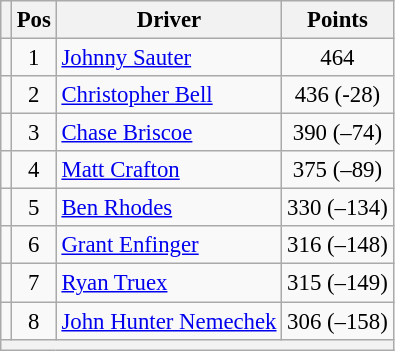<table class="wikitable" style="font-size: 95%;">
<tr>
<th></th>
<th>Pos</th>
<th>Driver</th>
<th>Points</th>
</tr>
<tr>
<td align="left"></td>
<td style="text-align:center;">1</td>
<td><a href='#'>Johnny Sauter</a></td>
<td style="text-align:center;">464</td>
</tr>
<tr>
<td align="left"></td>
<td style="text-align:center;">2</td>
<td><a href='#'>Christopher Bell</a></td>
<td style="text-align:center;">436 (-28)</td>
</tr>
<tr>
<td align="left"></td>
<td style="text-align:center;">3</td>
<td><a href='#'>Chase Briscoe</a></td>
<td style="text-align:center;">390 (–74)</td>
</tr>
<tr>
<td align="left"></td>
<td style="text-align:center;">4</td>
<td><a href='#'>Matt Crafton</a></td>
<td style="text-align:center;">375 (–89)</td>
</tr>
<tr>
<td align="left"></td>
<td style="text-align:center;">5</td>
<td><a href='#'>Ben Rhodes</a></td>
<td style="text-align:center;">330 (–134)</td>
</tr>
<tr>
<td align="left"></td>
<td style="text-align:center;">6</td>
<td><a href='#'>Grant Enfinger</a></td>
<td style="text-align:center;">316 (–148)</td>
</tr>
<tr>
<td align="left"></td>
<td style="text-align:center;">7</td>
<td><a href='#'>Ryan Truex</a></td>
<td style="text-align:center;">315 (–149)</td>
</tr>
<tr>
<td align="left"></td>
<td style="text-align:center;">8</td>
<td><a href='#'>John Hunter Nemechek</a></td>
<td style="text-align:center;">306 (–158)</td>
</tr>
<tr class="sortbottom">
<th colspan="9"></th>
</tr>
</table>
